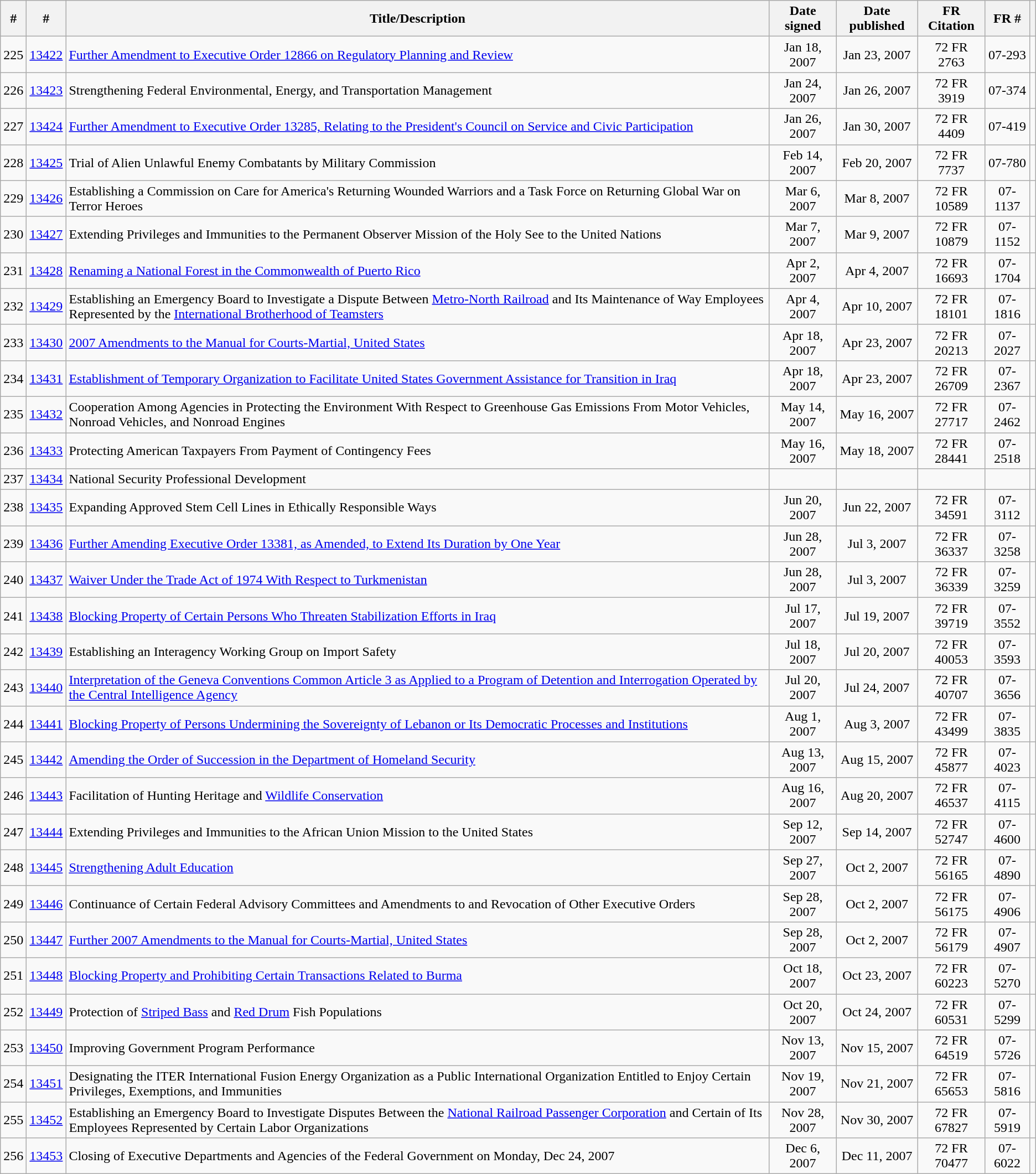<table class="wikitable sortable" style="text-align:center;">
<tr>
<th> #</th>
<th> #</th>
<th>Title/Description</th>
<th>Date signed</th>
<th>Date published</th>
<th>FR Citation</th>
<th>FR  #</th>
<th class="unsortable"></th>
</tr>
<tr>
<td>225</td>
<td><a href='#'>13422</a></td>
<td style="text-align:left;"><a href='#'>Further Amendment to Executive Order 12866 on Regulatory Planning and Review</a></td>
<td>Jan 18, 2007</td>
<td>Jan 23, 2007</td>
<td>72 FR 2763</td>
<td>07-293</td>
<td></td>
</tr>
<tr>
<td>226</td>
<td><a href='#'>13423</a></td>
<td style="text-align:left;">Strengthening Federal Environmental, Energy, and Transportation Management</td>
<td>Jan 24, 2007</td>
<td>Jan 26, 2007</td>
<td>72 FR 3919</td>
<td>07-374</td>
<td></td>
</tr>
<tr>
<td>227</td>
<td><a href='#'>13424</a></td>
<td style="text-align:left;"><a href='#'>Further Amendment to Executive Order 13285, Relating to the President's Council on Service and Civic Participation</a></td>
<td>Jan 26, 2007</td>
<td>Jan 30, 2007</td>
<td>72 FR 4409</td>
<td>07-419</td>
<td></td>
</tr>
<tr>
<td>228</td>
<td><a href='#'>13425</a></td>
<td style="text-align:left;">Trial of Alien Unlawful Enemy Combatants by Military Commission</td>
<td>Feb 14, 2007</td>
<td>Feb 20, 2007</td>
<td>72 FR 7737</td>
<td>07-780</td>
<td></td>
</tr>
<tr>
<td>229</td>
<td><a href='#'>13426</a></td>
<td style="text-align:left;">Establishing a Commission on Care for America's Returning Wounded Warriors and a Task Force on Returning Global War on Terror Heroes</td>
<td>Mar 6, 2007</td>
<td>Mar 8, 2007</td>
<td>72 FR 10589</td>
<td>07-1137</td>
<td></td>
</tr>
<tr>
<td>230</td>
<td><a href='#'>13427</a></td>
<td style="text-align:left;">Extending Privileges and Immunities to the Permanent Observer Mission of the Holy See to the United Nations</td>
<td>Mar 7, 2007</td>
<td>Mar 9, 2007</td>
<td>72 FR 10879</td>
<td>07-1152</td>
<td></td>
</tr>
<tr>
<td>231</td>
<td><a href='#'>13428</a></td>
<td style="text-align:left;"><a href='#'>Renaming a National Forest in the Commonwealth of Puerto Rico</a></td>
<td>Apr 2, 2007</td>
<td>Apr 4, 2007</td>
<td>72 FR 16693</td>
<td>07-1704</td>
<td></td>
</tr>
<tr>
<td>232</td>
<td><a href='#'>13429</a></td>
<td style="text-align:left;">Establishing an Emergency Board to Investigate a Dispute Between <a href='#'>Metro-North Railroad</a> and Its Maintenance of Way Employees Represented by the <a href='#'>International Brotherhood of Teamsters</a></td>
<td>Apr 4, 2007</td>
<td>Apr 10, 2007</td>
<td>72 FR 18101</td>
<td>07-1816</td>
<td></td>
</tr>
<tr>
<td>233</td>
<td><a href='#'>13430</a></td>
<td style="text-align:left;"><a href='#'>2007 Amendments to the Manual for Courts-Martial, United States</a></td>
<td>Apr 18, 2007</td>
<td>Apr 23, 2007</td>
<td>72 FR 20213</td>
<td>07-2027</td>
<td></td>
</tr>
<tr>
<td>234</td>
<td><a href='#'>13431</a></td>
<td style="text-align:left;"><a href='#'>Establishment of Temporary Organization to Facilitate United States Government Assistance for Transition in Iraq</a></td>
<td>Apr 18, 2007</td>
<td>Apr 23, 2007</td>
<td>72 FR 26709</td>
<td>07-2367</td>
<td></td>
</tr>
<tr>
<td>235</td>
<td><a href='#'>13432</a></td>
<td style="text-align:left;">Cooperation Among Agencies in Protecting the Environment With Respect to Greenhouse Gas Emissions From Motor Vehicles, Nonroad Vehicles, and Nonroad Engines</td>
<td>May 14, 2007</td>
<td>May 16, 2007</td>
<td>72 FR 27717</td>
<td>07-2462</td>
<td></td>
</tr>
<tr>
<td>236</td>
<td><a href='#'>13433</a></td>
<td style="text-align:left;">Protecting American Taxpayers From Payment of Contingency Fees</td>
<td>May 16, 2007</td>
<td>May 18, 2007</td>
<td>72 FR 28441</td>
<td>07-2518</td>
<td></td>
</tr>
<tr>
<td>237</td>
<td><a href='#'>13434</a></td>
<td style="text-align:left;">National Security Professional Development</td>
<td></td>
<td></td>
<td></td>
<td></td>
<td></td>
</tr>
<tr>
<td>238</td>
<td><a href='#'>13435</a></td>
<td style="text-align:left;">Expanding Approved Stem Cell Lines in Ethically Responsible Ways</td>
<td>Jun 20, 2007</td>
<td>Jun 22, 2007</td>
<td>72 FR 34591</td>
<td>07-3112</td>
<td></td>
</tr>
<tr>
<td>239</td>
<td><a href='#'>13436</a></td>
<td style="text-align:left;"><a href='#'>Further Amending Executive Order 13381, as Amended, to Extend Its Duration by One Year</a></td>
<td>Jun 28, 2007</td>
<td>Jul 3, 2007</td>
<td>72 FR 36337</td>
<td>07-3258</td>
<td></td>
</tr>
<tr>
<td>240</td>
<td><a href='#'>13437</a></td>
<td style="text-align:left;"><a href='#'>Waiver Under the Trade Act of 1974 With Respect to Turkmenistan</a></td>
<td>Jun 28, 2007</td>
<td>Jul 3, 2007</td>
<td>72 FR 36339</td>
<td>07-3259</td>
<td></td>
</tr>
<tr>
<td>241</td>
<td><a href='#'>13438</a></td>
<td style="text-align:left;"><a href='#'>Blocking Property of Certain Persons Who Threaten Stabilization Efforts in Iraq</a></td>
<td>Jul 17, 2007</td>
<td>Jul 19, 2007</td>
<td>72 FR 39719</td>
<td>07-3552</td>
<td></td>
</tr>
<tr>
<td>242</td>
<td><a href='#'>13439</a></td>
<td style="text-align:left;">Establishing an Interagency Working Group on Import Safety</td>
<td>Jul 18, 2007</td>
<td>Jul 20, 2007</td>
<td>72 FR 40053</td>
<td>07-3593</td>
<td></td>
</tr>
<tr>
<td>243</td>
<td><a href='#'>13440</a></td>
<td style="text-align:left;"><a href='#'>Interpretation of the Geneva Conventions Common Article 3 as Applied to a Program of Detention and Interrogation Operated by the Central Intelligence Agency</a></td>
<td>Jul 20, 2007</td>
<td>Jul 24, 2007</td>
<td>72 FR 40707</td>
<td>07-3656</td>
<td></td>
</tr>
<tr>
<td>244</td>
<td><a href='#'>13441</a></td>
<td style="text-align:left;"><a href='#'>Blocking Property of Persons Undermining the Sovereignty of Lebanon or Its Democratic Processes and Institutions</a></td>
<td>Aug 1, 2007</td>
<td>Aug 3, 2007</td>
<td>72 FR 43499</td>
<td>07-3835</td>
<td></td>
</tr>
<tr>
<td>245</td>
<td><a href='#'>13442</a></td>
<td style="text-align:left;"><a href='#'>Amending the Order of Succession in the Department of Homeland Security</a></td>
<td>Aug 13, 2007</td>
<td>Aug 15, 2007</td>
<td>72 FR 45877</td>
<td>07-4023</td>
<td></td>
</tr>
<tr>
<td>246</td>
<td><a href='#'>13443</a></td>
<td style="text-align:left;">Facilitation of Hunting Heritage and <a href='#'>Wildlife Conservation</a></td>
<td>Aug 16, 2007</td>
<td>Aug 20, 2007</td>
<td>72 FR 46537</td>
<td>07-4115</td>
<td></td>
</tr>
<tr>
<td>247</td>
<td><a href='#'>13444</a></td>
<td style="text-align:left;">Extending Privileges and Immunities to the African Union Mission to the United States</td>
<td>Sep 12, 2007</td>
<td>Sep 14, 2007</td>
<td>72 FR 52747</td>
<td>07-4600</td>
<td></td>
</tr>
<tr>
<td>248</td>
<td><a href='#'>13445</a></td>
<td style="text-align:left;"><a href='#'>Strengthening Adult Education</a></td>
<td>Sep 27, 2007</td>
<td>Oct 2, 2007</td>
<td>72 FR 56165</td>
<td>07-4890</td>
<td></td>
</tr>
<tr>
<td>249</td>
<td><a href='#'>13446</a></td>
<td style="text-align:left;">Continuance of Certain Federal Advisory Committees and Amendments to and Revocation of Other Executive Orders</td>
<td>Sep 28, 2007</td>
<td>Oct 2, 2007</td>
<td>72 FR 56175</td>
<td>07-4906</td>
<td></td>
</tr>
<tr>
<td>250</td>
<td><a href='#'>13447</a></td>
<td style="text-align:left;"><a href='#'>Further 2007 Amendments to the Manual for Courts-Martial, United States</a></td>
<td>Sep 28, 2007</td>
<td>Oct 2, 2007</td>
<td>72 FR 56179</td>
<td>07-4907</td>
<td></td>
</tr>
<tr>
<td>251</td>
<td><a href='#'>13448</a></td>
<td style="text-align:left;"><a href='#'>Blocking Property and Prohibiting Certain Transactions Related to Burma</a></td>
<td>Oct 18, 2007</td>
<td>Oct 23, 2007</td>
<td>72 FR 60223</td>
<td>07-5270</td>
<td></td>
</tr>
<tr>
<td>252</td>
<td><a href='#'>13449</a></td>
<td style="text-align:left;">Protection of <a href='#'>Striped Bass</a> and <a href='#'>Red Drum</a> Fish Populations</td>
<td>Oct 20, 2007</td>
<td>Oct 24, 2007</td>
<td>72 FR 60531</td>
<td>07-5299</td>
<td></td>
</tr>
<tr>
<td>253</td>
<td><a href='#'>13450</a></td>
<td style="text-align:left;">Improving Government Program Performance</td>
<td>Nov 13, 2007</td>
<td>Nov 15, 2007</td>
<td>72 FR 64519</td>
<td>07-5726</td>
<td></td>
</tr>
<tr>
<td>254</td>
<td><a href='#'>13451</a></td>
<td style="text-align:left;">Designating the ITER International Fusion Energy Organization as a Public International Organization Entitled to Enjoy Certain Privileges, Exemptions, and Immunities</td>
<td>Nov 19, 2007</td>
<td>Nov 21, 2007</td>
<td>72 FR 65653</td>
<td>07-5816</td>
<td></td>
</tr>
<tr>
<td>255</td>
<td><a href='#'>13452</a></td>
<td style="text-align:left;">Establishing an Emergency Board to Investigate Disputes Between the <a href='#'>National Railroad Passenger Corporation</a> and Certain of Its Employees Represented by Certain Labor Organizations</td>
<td>Nov 28, 2007</td>
<td>Nov 30, 2007</td>
<td>72 FR 67827</td>
<td>07-5919</td>
<td></td>
</tr>
<tr>
<td>256</td>
<td><a href='#'>13453</a></td>
<td style="text-align:left;">Closing of Executive Departments and Agencies of the Federal Government on Monday, Dec 24, 2007</td>
<td>Dec 6, 2007</td>
<td>Dec 11, 2007</td>
<td>72 FR 70477</td>
<td>07-6022</td>
<td></td>
</tr>
</table>
